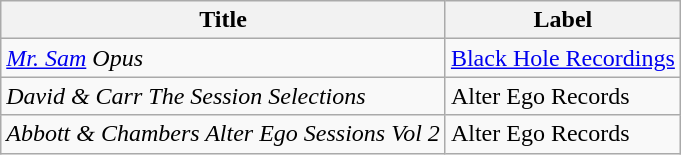<table class="wikitable">
<tr>
<th>Title</th>
<th>Label</th>
</tr>
<tr>
<td><em><a href='#'>Mr. Sam</a> Opus </em></td>
<td><a href='#'>Black Hole Recordings</a></td>
</tr>
<tr>
<td><em>David & Carr The Session Selections </em></td>
<td>Alter Ego Records</td>
</tr>
<tr>
<td><em>Abbott & Chambers Alter Ego Sessions Vol 2</em></td>
<td>Alter Ego Records</td>
</tr>
</table>
